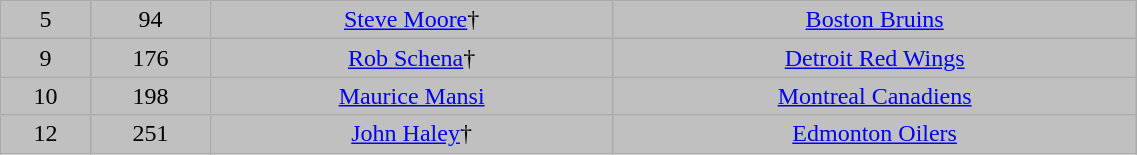<table class="wikitable" width="60%">
<tr align="center" bgcolor="C0C0C0">
<td>5</td>
<td>94</td>
<td><a href='#'>Steve Moore</a>†</td>
<td><a href='#'>Boston Bruins</a></td>
</tr>
<tr align="center" bgcolor="C0C0C0">
<td>9</td>
<td>176</td>
<td><a href='#'>Rob Schena</a>†</td>
<td><a href='#'>Detroit Red Wings</a></td>
</tr>
<tr align="center" bgcolor="C0C0C0">
<td>10</td>
<td>198</td>
<td><a href='#'>Maurice Mansi</a></td>
<td><a href='#'>Montreal Canadiens</a></td>
</tr>
<tr align="center" bgcolor="C0C0C0">
<td>12</td>
<td>251</td>
<td><a href='#'>John Haley</a>†</td>
<td><a href='#'>Edmonton Oilers</a></td>
</tr>
</table>
